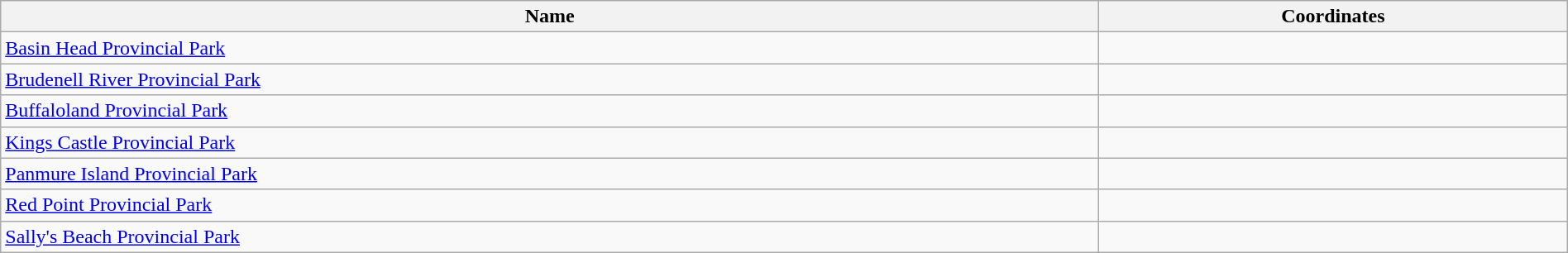<table class='wikitable sortable' style='width:100%'>
<tr>
<th>Name</th>
<th>Coordinates</th>
</tr>
<tr>
<td><a href='#'>Basin Head Provincial Park</a></td>
<td></td>
</tr>
<tr>
<td><a href='#'>Brudenell River Provincial Park</a></td>
<td></td>
</tr>
<tr>
<td><a href='#'>Buffaloland Provincial Park</a></td>
<td></td>
</tr>
<tr>
<td><a href='#'>Kings Castle Provincial Park</a></td>
<td></td>
</tr>
<tr>
<td><a href='#'>Panmure Island Provincial Park</a></td>
<td></td>
</tr>
<tr>
<td><a href='#'>Red Point Provincial Park</a></td>
<td></td>
</tr>
<tr>
<td><a href='#'>Sally's Beach Provincial Park</a></td>
<td></td>
</tr>
</table>
